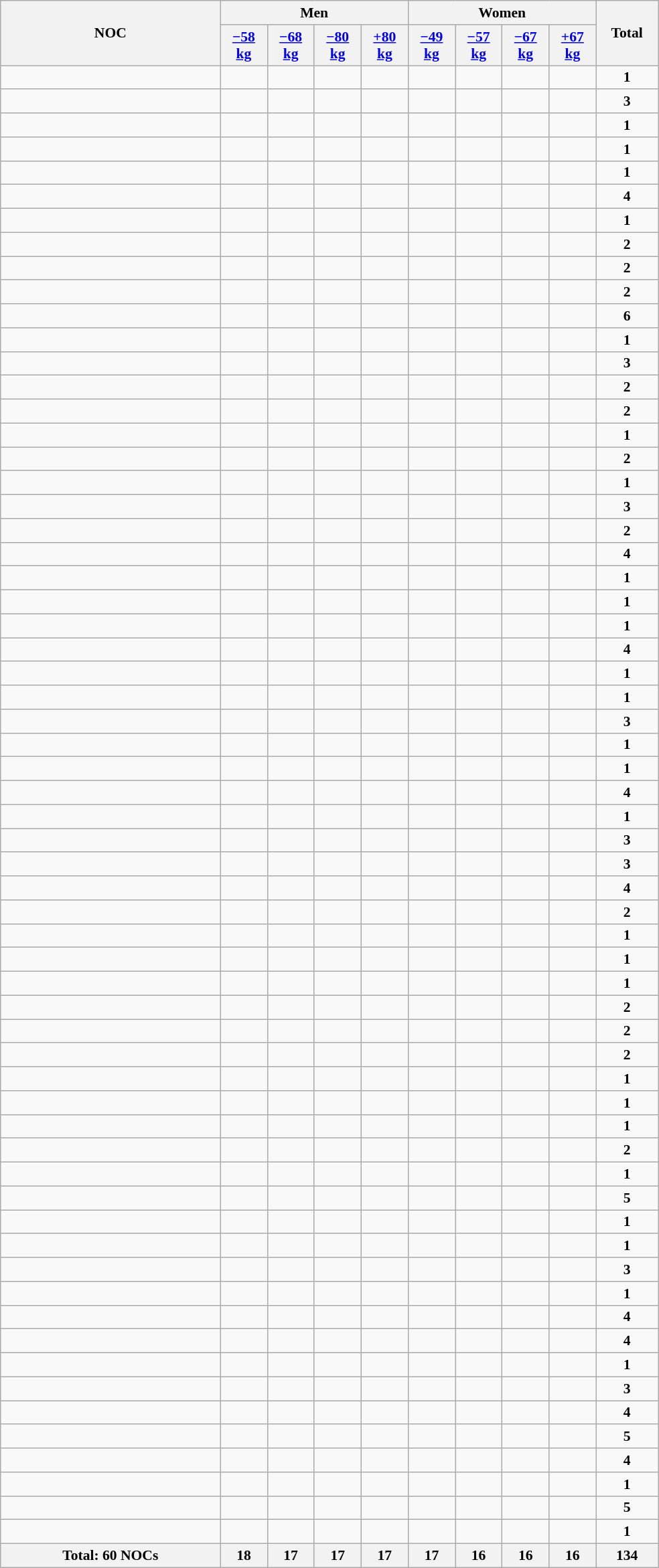<table class="wikitable sortable" style="text-align:center; font-size:90%">
<tr>
<th rowspan="2" width=212 align="left">NOC</th>
<th colspan=4>Men</th>
<th colspan=4>Women</th>
<th width=55 rowspan="2">Total</th>
</tr>
<tr>
<th width=40><a href='#'>−58 kg</a></th>
<th width=40><a href='#'>−68 kg</a></th>
<th width=40><a href='#'>−80 kg</a></th>
<th width=40><a href='#'>+80 kg</a></th>
<th width=40><a href='#'>−49 kg</a></th>
<th width=40><a href='#'>−57 kg</a></th>
<th width=40><a href='#'>−67 kg</a></th>
<th width=40><a href='#'>+67 kg</a></th>
</tr>
<tr>
<td align=left></td>
<td></td>
<td></td>
<td></td>
<td></td>
<td></td>
<td></td>
<td></td>
<td></td>
<td><strong>1</strong></td>
</tr>
<tr>
<td align=left></td>
<td></td>
<td></td>
<td></td>
<td></td>
<td></td>
<td></td>
<td></td>
<td></td>
<td><strong>3</strong></td>
</tr>
<tr>
<td align=left></td>
<td></td>
<td></td>
<td></td>
<td></td>
<td></td>
<td></td>
<td></td>
<td></td>
<td><strong>1</strong></td>
</tr>
<tr>
<td align=left></td>
<td></td>
<td></td>
<td></td>
<td></td>
<td></td>
<td></td>
<td></td>
<td></td>
<td><strong>1</strong></td>
</tr>
<tr>
<td align=left></td>
<td></td>
<td></td>
<td></td>
<td></td>
<td></td>
<td></td>
<td></td>
<td></td>
<td><strong>1</strong></td>
</tr>
<tr>
<td align=left></td>
<td></td>
<td></td>
<td></td>
<td></td>
<td></td>
<td></td>
<td></td>
<td></td>
<td><strong>4</strong></td>
</tr>
<tr>
<td align=left></td>
<td></td>
<td></td>
<td></td>
<td></td>
<td></td>
<td></td>
<td></td>
<td></td>
<td><strong>1</strong></td>
</tr>
<tr>
<td align=left></td>
<td></td>
<td></td>
<td></td>
<td></td>
<td></td>
<td></td>
<td></td>
<td></td>
<td><strong>2</strong></td>
</tr>
<tr>
<td align=left></td>
<td></td>
<td></td>
<td></td>
<td></td>
<td></td>
<td></td>
<td></td>
<td></td>
<td><strong>2</strong></td>
</tr>
<tr>
<td align=left></td>
<td></td>
<td></td>
<td></td>
<td></td>
<td></td>
<td></td>
<td></td>
<td></td>
<td><strong>2</strong></td>
</tr>
<tr>
<td align=left></td>
<td></td>
<td></td>
<td></td>
<td></td>
<td></td>
<td></td>
<td></td>
<td></td>
<td><strong>6</strong></td>
</tr>
<tr>
<td align=left></td>
<td></td>
<td></td>
<td></td>
<td></td>
<td></td>
<td></td>
<td></td>
<td></td>
<td><strong>1</strong></td>
</tr>
<tr>
<td align=left></td>
<td></td>
<td></td>
<td></td>
<td></td>
<td></td>
<td></td>
<td></td>
<td></td>
<td><strong>3</strong></td>
</tr>
<tr>
<td align=left></td>
<td></td>
<td></td>
<td></td>
<td></td>
<td></td>
<td></td>
<td></td>
<td></td>
<td><strong>2</strong></td>
</tr>
<tr>
<td align=left></td>
<td></td>
<td></td>
<td></td>
<td></td>
<td></td>
<td></td>
<td></td>
<td></td>
<td><strong>2</strong></td>
</tr>
<tr>
<td align=left></td>
<td></td>
<td></td>
<td></td>
<td></td>
<td></td>
<td></td>
<td></td>
<td></td>
<td><strong>1</strong></td>
</tr>
<tr>
<td align=left></td>
<td></td>
<td></td>
<td></td>
<td></td>
<td></td>
<td></td>
<td></td>
<td></td>
<td><strong>2</strong></td>
</tr>
<tr>
<td align=left></td>
<td></td>
<td></td>
<td></td>
<td></td>
<td></td>
<td></td>
<td></td>
<td></td>
<td><strong>1</strong></td>
</tr>
<tr>
<td align=left></td>
<td></td>
<td></td>
<td></td>
<td></td>
<td></td>
<td></td>
<td></td>
<td></td>
<td><strong>3</strong></td>
</tr>
<tr>
<td align=left></td>
<td></td>
<td></td>
<td></td>
<td></td>
<td></td>
<td></td>
<td></td>
<td></td>
<td><strong>2</strong></td>
</tr>
<tr>
<td align=left></td>
<td></td>
<td></td>
<td></td>
<td></td>
<td></td>
<td></td>
<td></td>
<td></td>
<td><strong>4</strong></td>
</tr>
<tr>
<td align=left></td>
<td></td>
<td></td>
<td></td>
<td></td>
<td></td>
<td></td>
<td></td>
<td></td>
<td><strong>1</strong></td>
</tr>
<tr>
<td align=left></td>
<td></td>
<td></td>
<td></td>
<td></td>
<td></td>
<td></td>
<td></td>
<td></td>
<td><strong>1</strong></td>
</tr>
<tr>
<td align=left></td>
<td></td>
<td></td>
<td></td>
<td></td>
<td></td>
<td></td>
<td></td>
<td></td>
<td><strong>1</strong></td>
</tr>
<tr>
<td align=left></td>
<td></td>
<td></td>
<td></td>
<td></td>
<td></td>
<td></td>
<td></td>
<td></td>
<td><strong>4</strong></td>
</tr>
<tr>
<td align=left></td>
<td></td>
<td></td>
<td></td>
<td></td>
<td></td>
<td></td>
<td></td>
<td></td>
<td><strong>1</strong></td>
</tr>
<tr>
<td align=left></td>
<td></td>
<td></td>
<td></td>
<td></td>
<td></td>
<td></td>
<td></td>
<td></td>
<td><strong>1</strong></td>
</tr>
<tr>
<td align=left></td>
<td></td>
<td></td>
<td></td>
<td></td>
<td></td>
<td></td>
<td></td>
<td></td>
<td><strong>3</strong></td>
</tr>
<tr>
<td align=left></td>
<td></td>
<td></td>
<td></td>
<td></td>
<td></td>
<td></td>
<td></td>
<td></td>
<td><strong>1</strong></td>
</tr>
<tr>
<td align=left></td>
<td></td>
<td></td>
<td></td>
<td></td>
<td></td>
<td></td>
<td></td>
<td></td>
<td><strong>1</strong></td>
</tr>
<tr>
<td align=left></td>
<td></td>
<td></td>
<td></td>
<td></td>
<td></td>
<td></td>
<td></td>
<td></td>
<td><strong>4</strong></td>
</tr>
<tr>
<td align=left></td>
<td></td>
<td></td>
<td></td>
<td></td>
<td></td>
<td></td>
<td></td>
<td></td>
<td><strong>1</strong></td>
</tr>
<tr>
<td align=left></td>
<td></td>
<td></td>
<td></td>
<td></td>
<td></td>
<td></td>
<td></td>
<td></td>
<td><strong>3</strong></td>
</tr>
<tr>
<td align=left></td>
<td></td>
<td></td>
<td></td>
<td></td>
<td></td>
<td></td>
<td></td>
<td></td>
<td><strong>3</strong></td>
</tr>
<tr>
<td align=left></td>
<td></td>
<td></td>
<td></td>
<td></td>
<td></td>
<td></td>
<td></td>
<td></td>
<td><strong>4</strong></td>
</tr>
<tr>
<td align=left></td>
<td></td>
<td></td>
<td></td>
<td></td>
<td></td>
<td></td>
<td></td>
<td></td>
<td><strong>2</strong></td>
</tr>
<tr>
<td align=left></td>
<td></td>
<td></td>
<td></td>
<td></td>
<td></td>
<td></td>
<td></td>
<td></td>
<td><strong>1</strong></td>
</tr>
<tr>
<td align=left></td>
<td></td>
<td></td>
<td></td>
<td></td>
<td></td>
<td></td>
<td></td>
<td></td>
<td><strong>1</strong></td>
</tr>
<tr>
<td align=left></td>
<td></td>
<td></td>
<td></td>
<td></td>
<td></td>
<td></td>
<td></td>
<td></td>
<td><strong>1</strong></td>
</tr>
<tr>
<td align=left></td>
<td></td>
<td></td>
<td></td>
<td></td>
<td></td>
<td></td>
<td></td>
<td></td>
<td><strong>2</strong></td>
</tr>
<tr>
<td align=left></td>
<td></td>
<td></td>
<td></td>
<td></td>
<td></td>
<td></td>
<td></td>
<td></td>
<td><strong>2</strong></td>
</tr>
<tr>
<td align=left></td>
<td></td>
<td></td>
<td></td>
<td></td>
<td></td>
<td></td>
<td></td>
<td></td>
<td><strong>2</strong></td>
</tr>
<tr>
<td align=left></td>
<td></td>
<td></td>
<td></td>
<td></td>
<td></td>
<td></td>
<td></td>
<td></td>
<td><strong>1</strong></td>
</tr>
<tr>
<td align=left></td>
<td></td>
<td></td>
<td></td>
<td></td>
<td></td>
<td></td>
<td></td>
<td></td>
<td><strong>1</strong></td>
</tr>
<tr>
<td align=left></td>
<td></td>
<td></td>
<td></td>
<td></td>
<td></td>
<td></td>
<td></td>
<td></td>
<td><strong>1</strong></td>
</tr>
<tr>
<td align=left></td>
<td></td>
<td></td>
<td></td>
<td></td>
<td></td>
<td></td>
<td></td>
<td></td>
<td><strong>2</strong></td>
</tr>
<tr>
<td align=left></td>
<td></td>
<td></td>
<td></td>
<td></td>
<td></td>
<td></td>
<td></td>
<td></td>
<td><strong>1</strong></td>
</tr>
<tr>
<td align=left></td>
<td></td>
<td></td>
<td></td>
<td></td>
<td></td>
<td></td>
<td></td>
<td></td>
<td><strong>5</strong></td>
</tr>
<tr>
<td align=left></td>
<td></td>
<td></td>
<td></td>
<td></td>
<td></td>
<td></td>
<td></td>
<td></td>
<td><strong>1</strong></td>
</tr>
<tr>
<td align=left></td>
<td></td>
<td></td>
<td></td>
<td></td>
<td></td>
<td></td>
<td></td>
<td></td>
<td><strong>1</strong></td>
</tr>
<tr>
<td align=left></td>
<td></td>
<td></td>
<td></td>
<td></td>
<td></td>
<td></td>
<td></td>
<td></td>
<td><strong>3</strong></td>
</tr>
<tr>
<td align=left></td>
<td></td>
<td></td>
<td></td>
<td></td>
<td></td>
<td></td>
<td></td>
<td></td>
<td><strong>1</strong></td>
</tr>
<tr>
<td align=left></td>
<td></td>
<td></td>
<td></td>
<td></td>
<td></td>
<td></td>
<td></td>
<td></td>
<td><strong>4</strong></td>
</tr>
<tr>
<td align=left></td>
<td></td>
<td></td>
<td></td>
<td></td>
<td></td>
<td></td>
<td></td>
<td></td>
<td><strong>4</strong></td>
</tr>
<tr>
<td align=left></td>
<td></td>
<td></td>
<td></td>
<td></td>
<td></td>
<td></td>
<td></td>
<td></td>
<td><strong>1</strong></td>
</tr>
<tr>
<td align=left></td>
<td></td>
<td></td>
<td></td>
<td></td>
<td></td>
<td></td>
<td></td>
<td></td>
<td><strong>3</strong></td>
</tr>
<tr>
<td align=left></td>
<td></td>
<td></td>
<td></td>
<td></td>
<td></td>
<td></td>
<td></td>
<td></td>
<td><strong>4</strong></td>
</tr>
<tr>
<td align=left></td>
<td></td>
<td></td>
<td></td>
<td></td>
<td></td>
<td></td>
<td></td>
<td></td>
<td><strong>5</strong></td>
</tr>
<tr>
<td align=left></td>
<td></td>
<td></td>
<td></td>
<td></td>
<td></td>
<td></td>
<td></td>
<td></td>
<td><strong>4</strong></td>
</tr>
<tr>
<td align=left></td>
<td></td>
<td></td>
<td></td>
<td></td>
<td></td>
<td></td>
<td></td>
<td></td>
<td><strong>1</strong></td>
</tr>
<tr>
<td align=left></td>
<td></td>
<td></td>
<td></td>
<td></td>
<td></td>
<td></td>
<td></td>
<td></td>
<td><strong>5</strong></td>
</tr>
<tr>
<td align=left></td>
<td></td>
<td></td>
<td></td>
<td></td>
<td></td>
<td></td>
<td></td>
<td></td>
<td><strong>1</strong></td>
</tr>
<tr>
<th>Total: 60 NOCs</th>
<th>18</th>
<th>17</th>
<th>17</th>
<th>17</th>
<th>17</th>
<th>16</th>
<th>16</th>
<th>16</th>
<th>134</th>
</tr>
</table>
